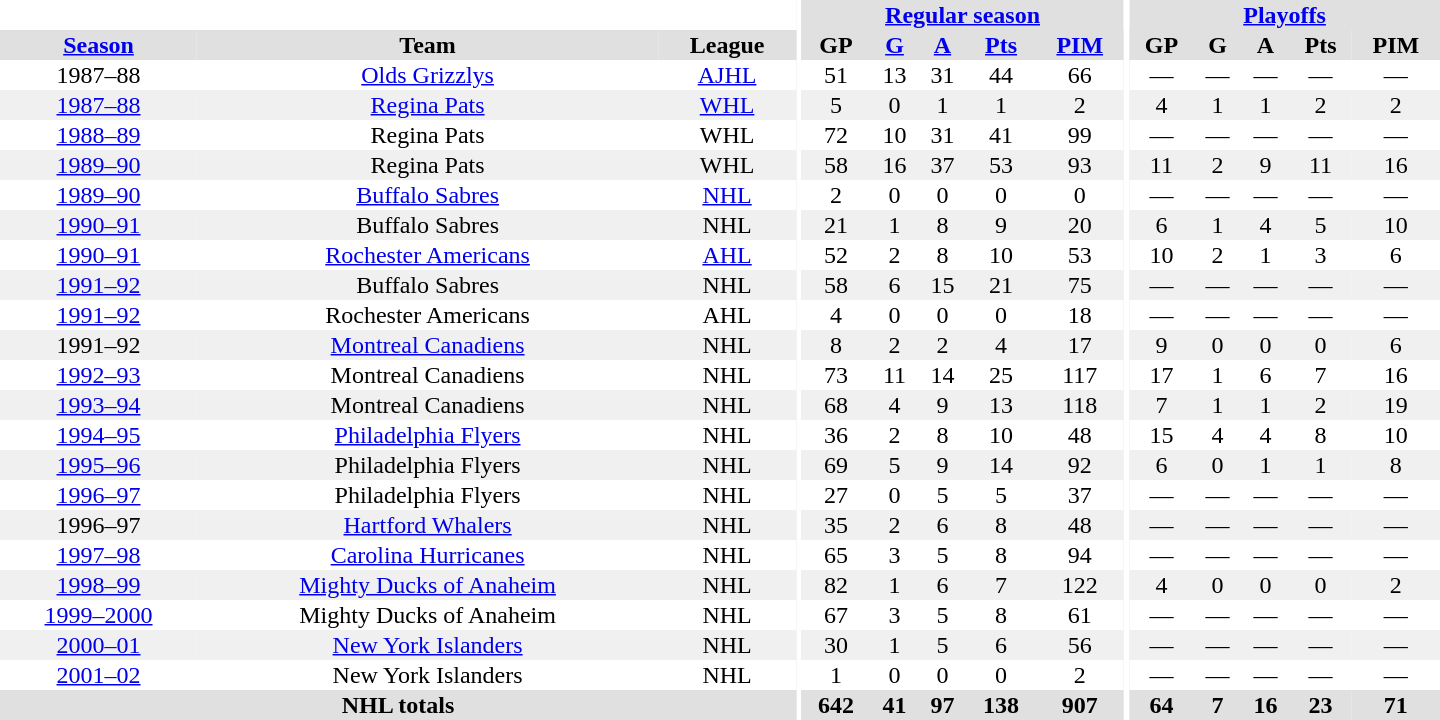<table border="0" cellpadding="1" cellspacing="0" style="text-align:center; width:60em">
<tr bgcolor="#e0e0e0">
<th colspan="3" bgcolor="#ffffff"></th>
<th rowspan="100" bgcolor="#ffffff"></th>
<th colspan="5"><a href='#'>Regular season</a></th>
<th rowspan="100" bgcolor="#ffffff"></th>
<th colspan="5"><a href='#'>Playoffs</a></th>
</tr>
<tr bgcolor="#e0e0e0">
<th><a href='#'>Season</a></th>
<th>Team</th>
<th>League</th>
<th>GP</th>
<th><a href='#'>G</a></th>
<th><a href='#'>A</a></th>
<th><a href='#'>Pts</a></th>
<th><a href='#'>PIM</a></th>
<th>GP</th>
<th>G</th>
<th>A</th>
<th>Pts</th>
<th>PIM</th>
</tr>
<tr>
<td>1987–88</td>
<td><a href='#'>Olds Grizzlys</a></td>
<td><a href='#'>AJHL</a></td>
<td>51</td>
<td>13</td>
<td>31</td>
<td>44</td>
<td>66</td>
<td>—</td>
<td>—</td>
<td>—</td>
<td>—</td>
<td>—</td>
</tr>
<tr bgcolor="#f0f0f0">
<td><a href='#'>1987–88</a></td>
<td><a href='#'>Regina Pats</a></td>
<td><a href='#'>WHL</a></td>
<td>5</td>
<td>0</td>
<td>1</td>
<td>1</td>
<td>2</td>
<td>4</td>
<td>1</td>
<td>1</td>
<td>2</td>
<td>2</td>
</tr>
<tr>
<td><a href='#'>1988–89</a></td>
<td>Regina Pats</td>
<td>WHL</td>
<td>72</td>
<td>10</td>
<td>31</td>
<td>41</td>
<td>99</td>
<td>—</td>
<td>—</td>
<td>—</td>
<td>—</td>
<td>—</td>
</tr>
<tr bgcolor="#f0f0f0">
<td><a href='#'>1989–90</a></td>
<td>Regina Pats</td>
<td>WHL</td>
<td>58</td>
<td>16</td>
<td>37</td>
<td>53</td>
<td>93</td>
<td>11</td>
<td>2</td>
<td>9</td>
<td>11</td>
<td>16</td>
</tr>
<tr>
<td><a href='#'>1989–90</a></td>
<td><a href='#'>Buffalo Sabres</a></td>
<td><a href='#'>NHL</a></td>
<td>2</td>
<td>0</td>
<td>0</td>
<td>0</td>
<td>0</td>
<td>—</td>
<td>—</td>
<td>—</td>
<td>—</td>
<td>—</td>
</tr>
<tr bgcolor="#f0f0f0">
<td><a href='#'>1990–91</a></td>
<td>Buffalo Sabres</td>
<td>NHL</td>
<td>21</td>
<td>1</td>
<td>8</td>
<td>9</td>
<td>20</td>
<td>6</td>
<td>1</td>
<td>4</td>
<td>5</td>
<td>10</td>
</tr>
<tr>
<td><a href='#'>1990–91</a></td>
<td><a href='#'>Rochester Americans</a></td>
<td><a href='#'>AHL</a></td>
<td>52</td>
<td>2</td>
<td>8</td>
<td>10</td>
<td>53</td>
<td>10</td>
<td>2</td>
<td>1</td>
<td>3</td>
<td>6</td>
</tr>
<tr bgcolor="#f0f0f0">
<td><a href='#'>1991–92</a></td>
<td>Buffalo Sabres</td>
<td>NHL</td>
<td>58</td>
<td>6</td>
<td>15</td>
<td>21</td>
<td>75</td>
<td>—</td>
<td>—</td>
<td>—</td>
<td>—</td>
<td>—</td>
</tr>
<tr>
<td><a href='#'>1991–92</a></td>
<td>Rochester Americans</td>
<td>AHL</td>
<td>4</td>
<td>0</td>
<td>0</td>
<td>0</td>
<td>18</td>
<td>—</td>
<td>—</td>
<td>—</td>
<td>—</td>
<td>—</td>
</tr>
<tr bgcolor="#f0f0f0">
<td>1991–92</td>
<td><a href='#'>Montreal Canadiens</a></td>
<td>NHL</td>
<td>8</td>
<td>2</td>
<td>2</td>
<td>4</td>
<td>17</td>
<td>9</td>
<td>0</td>
<td>0</td>
<td>0</td>
<td>6</td>
</tr>
<tr>
<td><a href='#'>1992–93</a></td>
<td>Montreal Canadiens</td>
<td>NHL</td>
<td>73</td>
<td>11</td>
<td>14</td>
<td>25</td>
<td>117</td>
<td>17</td>
<td>1</td>
<td>6</td>
<td>7</td>
<td>16</td>
</tr>
<tr bgcolor="#f0f0f0">
<td><a href='#'>1993–94</a></td>
<td>Montreal Canadiens</td>
<td>NHL</td>
<td>68</td>
<td>4</td>
<td>9</td>
<td>13</td>
<td>118</td>
<td>7</td>
<td>1</td>
<td>1</td>
<td>2</td>
<td>19</td>
</tr>
<tr>
<td><a href='#'>1994–95</a></td>
<td><a href='#'>Philadelphia Flyers</a></td>
<td>NHL</td>
<td>36</td>
<td>2</td>
<td>8</td>
<td>10</td>
<td>48</td>
<td>15</td>
<td>4</td>
<td>4</td>
<td>8</td>
<td>10</td>
</tr>
<tr bgcolor="#f0f0f0">
<td><a href='#'>1995–96</a></td>
<td>Philadelphia Flyers</td>
<td>NHL</td>
<td>69</td>
<td>5</td>
<td>9</td>
<td>14</td>
<td>92</td>
<td>6</td>
<td>0</td>
<td>1</td>
<td>1</td>
<td>8</td>
</tr>
<tr>
<td><a href='#'>1996–97</a></td>
<td>Philadelphia Flyers</td>
<td>NHL</td>
<td>27</td>
<td>0</td>
<td>5</td>
<td>5</td>
<td>37</td>
<td>—</td>
<td>—</td>
<td>—</td>
<td>—</td>
<td>—</td>
</tr>
<tr bgcolor="#f0f0f0">
<td>1996–97</td>
<td><a href='#'>Hartford Whalers</a></td>
<td>NHL</td>
<td>35</td>
<td>2</td>
<td>6</td>
<td>8</td>
<td>48</td>
<td>—</td>
<td>—</td>
<td>—</td>
<td>—</td>
<td>—</td>
</tr>
<tr>
<td><a href='#'>1997–98</a></td>
<td><a href='#'>Carolina Hurricanes</a></td>
<td>NHL</td>
<td>65</td>
<td>3</td>
<td>5</td>
<td>8</td>
<td>94</td>
<td>—</td>
<td>—</td>
<td>—</td>
<td>—</td>
<td>—</td>
</tr>
<tr bgcolor="#f0f0f0">
<td><a href='#'>1998–99</a></td>
<td><a href='#'>Mighty Ducks of Anaheim</a></td>
<td>NHL</td>
<td>82</td>
<td>1</td>
<td>6</td>
<td>7</td>
<td>122</td>
<td>4</td>
<td>0</td>
<td>0</td>
<td>0</td>
<td>2</td>
</tr>
<tr>
<td><a href='#'>1999–2000</a></td>
<td>Mighty Ducks of Anaheim</td>
<td>NHL</td>
<td>67</td>
<td>3</td>
<td>5</td>
<td>8</td>
<td>61</td>
<td>—</td>
<td>—</td>
<td>—</td>
<td>—</td>
<td>—</td>
</tr>
<tr bgcolor="#f0f0f0">
<td><a href='#'>2000–01</a></td>
<td><a href='#'>New York Islanders</a></td>
<td>NHL</td>
<td>30</td>
<td>1</td>
<td>5</td>
<td>6</td>
<td>56</td>
<td>—</td>
<td>—</td>
<td>—</td>
<td>—</td>
<td>—</td>
</tr>
<tr>
<td><a href='#'>2001–02</a></td>
<td>New York Islanders</td>
<td>NHL</td>
<td>1</td>
<td>0</td>
<td>0</td>
<td>0</td>
<td>2</td>
<td>—</td>
<td>—</td>
<td>—</td>
<td>—</td>
<td>—</td>
</tr>
<tr bgcolor="#e0e0e0">
<th colspan="3">NHL totals</th>
<th>642</th>
<th>41</th>
<th>97</th>
<th>138</th>
<th>907</th>
<th>64</th>
<th>7</th>
<th>16</th>
<th>23</th>
<th>71</th>
</tr>
</table>
